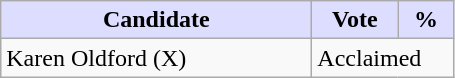<table class="wikitable">
<tr>
<th style="background:#ddf; width:200px;">Candidate</th>
<th style="background:#ddf; width:50px;">Vote</th>
<th style="background:#ddf; width:30px;">%</th>
</tr>
<tr>
<td>Karen Oldford (X)</td>
<td colspan="2">Acclaimed</td>
</tr>
</table>
